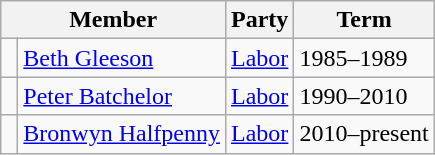<table class="wikitable">
<tr>
<th colspan=2>Member</th>
<th>Party</th>
<th>Term</th>
</tr>
<tr>
<td> </td>
<td><a href='#'>Beth Gleeson</a></td>
<td><a href='#'>Labor</a></td>
<td>1985–1989</td>
</tr>
<tr>
<td> </td>
<td><a href='#'>Peter Batchelor</a></td>
<td><a href='#'>Labor</a></td>
<td>1990–2010</td>
</tr>
<tr>
<td> </td>
<td><a href='#'>Bronwyn Halfpenny</a></td>
<td><a href='#'>Labor</a></td>
<td>2010–present</td>
</tr>
</table>
